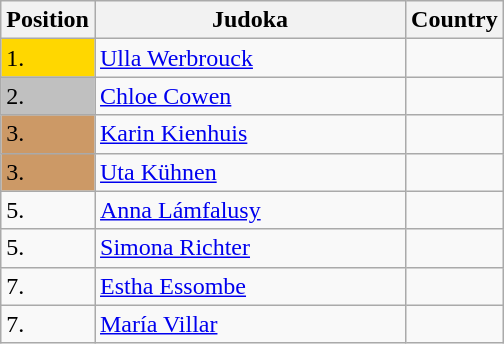<table class=wikitable>
<tr>
<th width=10>Position</th>
<th width=200>Judoka</th>
<th width=10>Country</th>
</tr>
<tr>
<td bgcolor=gold>1.</td>
<td><a href='#'>Ulla Werbrouck</a></td>
<td></td>
</tr>
<tr>
<td bgcolor="silver">2.</td>
<td><a href='#'>Chloe Cowen</a></td>
<td></td>
</tr>
<tr>
<td bgcolor="CC9966">3.</td>
<td><a href='#'>Karin Kienhuis</a></td>
<td></td>
</tr>
<tr>
<td bgcolor="CC9966">3.</td>
<td><a href='#'>Uta Kühnen</a></td>
<td></td>
</tr>
<tr>
<td>5.</td>
<td><a href='#'>Anna Lámfalusy</a></td>
<td></td>
</tr>
<tr>
<td>5.</td>
<td><a href='#'>Simona Richter</a></td>
<td></td>
</tr>
<tr>
<td>7.</td>
<td><a href='#'>Estha Essombe</a></td>
<td></td>
</tr>
<tr>
<td>7.</td>
<td><a href='#'>María Villar</a></td>
<td></td>
</tr>
</table>
